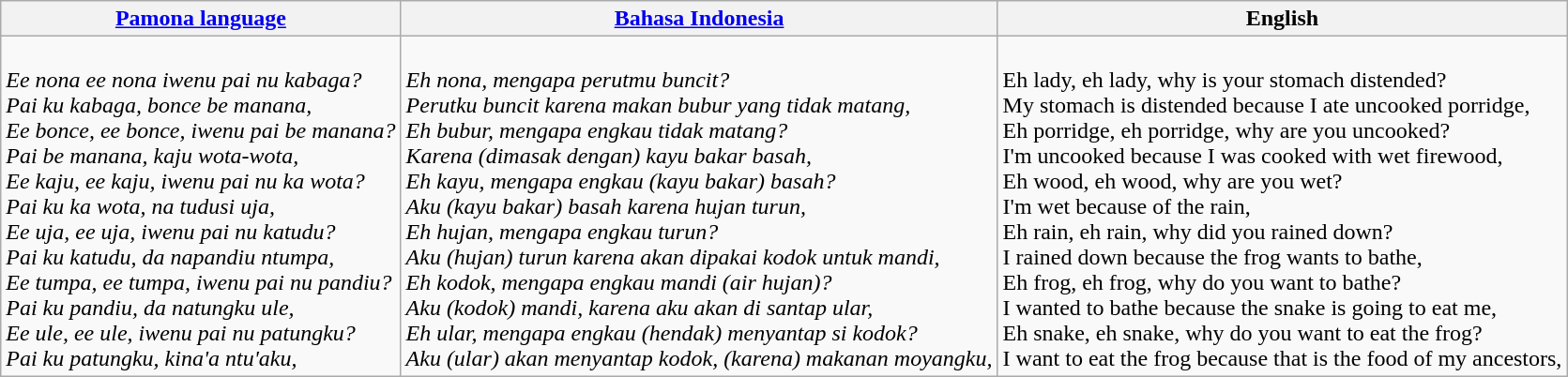<table class="wikitable">
<tr>
<th><a href='#'>Pamona language</a></th>
<th><a href='#'>Bahasa Indonesia</a></th>
<th>English</th>
</tr>
<tr>
<td><br><em>Ee nona ee nona iwenu pai nu kabaga?</em><br>
<em>Pai ku kabaga, bonce be manana,</em><br><em>Ee bonce, ee bonce, iwenu pai be manana?</em><br>
<em>Pai be manana, kaju wota-wota,</em><br><em>Ee kaju, ee kaju, iwenu pai nu ka wota?</em><br>
<em>Pai ku ka wota, na tudusi uja,</em><br><em>Ee uja, ee uja, iwenu pai nu katudu?</em><br>
<em>Pai ku katudu, da napandiu ntumpa,</em><br><em>Ee tumpa, ee tumpa, iwenu pai nu pandiu?</em><br>
<em>Pai ku pandiu, da natungku ule,</em><br><em>Ee ule, ee ule, iwenu pai nu patungku?</em><br>
<em>Pai ku patungku, kina'a ntu'aku,</em></td>
<td><br><em>Eh nona, mengapa perutmu buncit?</em><br>
<em>Perutku buncit karena makan bubur yang tidak matang,</em><br><em>Eh bubur, mengapa engkau tidak matang?</em><br>
<em>Karena (dimasak dengan) kayu bakar basah,</em><br><em>Eh kayu, mengapa engkau (kayu bakar) basah?</em><br>
<em>Aku (kayu bakar) basah karena hujan turun,</em><br><em>Eh hujan, mengapa engkau turun?</em><br>
<em>Aku (hujan) turun karena akan dipakai kodok untuk mandi,</em><br><em>Eh kodok, mengapa engkau mandi (air hujan)?</em><br>
<em>Aku (kodok) mandi, karena aku akan di santap ular,</em><br><em>Eh ular, mengapa engkau (hendak) menyantap si kodok?</em><br>
<em>Aku (ular) akan menyantap kodok, (karena) makanan moyangku,</em></td>
<td><br>Eh lady, eh lady, why is your stomach distended?<br>
My stomach is distended because I ate uncooked porridge,<br>Eh porridge, eh porridge, why are you uncooked?<br>
I'm uncooked because I was cooked with wet firewood,<br>Eh wood, eh wood, why are you wet?<br>
I'm wet because of the rain,<br>Eh rain, eh rain, why did you rained down?<br>
I rained down because the frog wants to bathe,<br>Eh frog, eh frog, why do you want to bathe?<br>
I wanted to bathe because the snake is going to eat me,<br>Eh snake, eh snake, why do you want to eat the frog?<br>
I want to eat the frog because that is the food of my ancestors,</td>
</tr>
</table>
